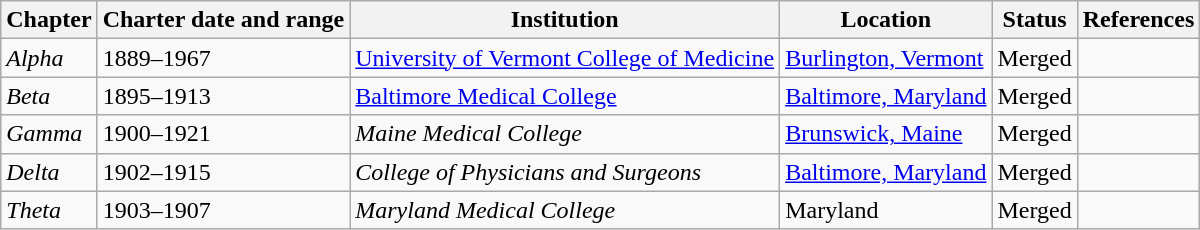<table class="wikitable sortable">
<tr>
<th>Chapter</th>
<th>Charter date and range</th>
<th>Institution</th>
<th>Location</th>
<th>Status</th>
<th>References</th>
</tr>
<tr>
<td><em>Alpha</em></td>
<td>1889–1967</td>
<td><a href='#'>University of Vermont College of Medicine</a></td>
<td><a href='#'>Burlington, Vermont</a></td>
<td>Merged</td>
<td></td>
</tr>
<tr>
<td><em>Beta</em></td>
<td>1895–1913</td>
<td><a href='#'>Baltimore Medical College</a></td>
<td><a href='#'>Baltimore, Maryland</a></td>
<td>Merged</td>
<td></td>
</tr>
<tr>
<td><em>Gamma</em></td>
<td>1900–1921</td>
<td><em>Maine Medical College</em></td>
<td><a href='#'>Brunswick, Maine</a></td>
<td>Merged</td>
<td></td>
</tr>
<tr>
<td><em>Delta</em></td>
<td>1902–1915</td>
<td><em>College of Physicians and Surgeons</em></td>
<td><a href='#'>Baltimore, Maryland</a></td>
<td>Merged</td>
<td></td>
</tr>
<tr>
<td><em>Theta</em></td>
<td>1903–1907</td>
<td><em>Maryland Medical College</em></td>
<td>Maryland</td>
<td>Merged</td>
<td></td>
</tr>
</table>
